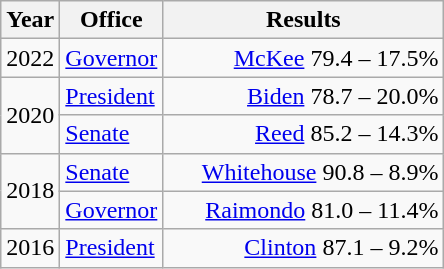<table class="wikitable">
<tr>
<th width="30">Year</th>
<th width="60">Office</th>
<th width="180">Results</th>
</tr>
<tr>
<td>2022</td>
<td><a href='#'>Governor</a></td>
<td align="right" ><a href='#'>McKee</a> 79.4 – 17.5%</td>
</tr>
<tr>
<td rowspan="2">2020</td>
<td><a href='#'>President</a></td>
<td align="right" ><a href='#'>Biden</a> 78.7 – 20.0%</td>
</tr>
<tr>
<td><a href='#'>Senate</a></td>
<td align="right" ><a href='#'>Reed</a> 85.2 – 14.3%</td>
</tr>
<tr>
<td rowspan="2">2018</td>
<td><a href='#'>Senate</a></td>
<td align="right" ><a href='#'>Whitehouse</a> 90.8 – 8.9%</td>
</tr>
<tr>
<td><a href='#'>Governor</a></td>
<td align="right" ><a href='#'>Raimondo</a> 81.0 – 11.4%</td>
</tr>
<tr>
<td>2016</td>
<td><a href='#'>President</a></td>
<td align="right" ><a href='#'>Clinton</a> 87.1 – 9.2%</td>
</tr>
</table>
